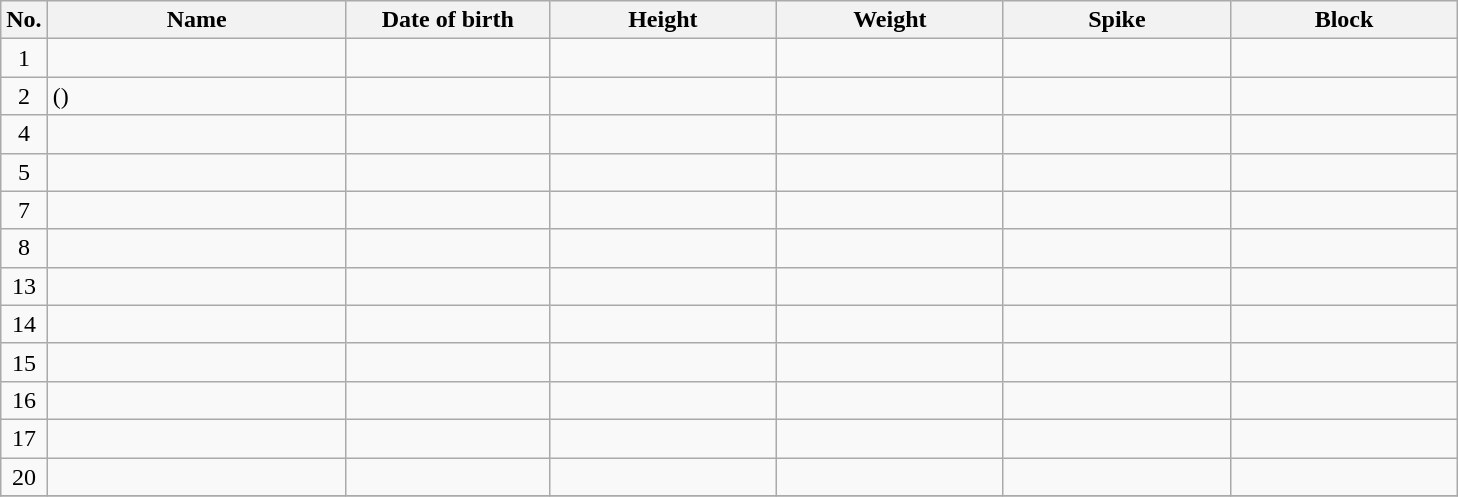<table class="wikitable sortable" style="font-size:100%; text-align:center;">
<tr>
<th>No.</th>
<th style="width:12em">Name</th>
<th style="width:8em">Date of birth</th>
<th style="width:9em">Height</th>
<th style="width:9em">Weight</th>
<th style="width:9em">Spike</th>
<th style="width:9em">Block</th>
</tr>
<tr>
<td>1</td>
<td align=left> </td>
<td align=right></td>
<td></td>
<td></td>
<td></td>
<td></td>
</tr>
<tr>
<td>2</td>
<td align=left>  ()</td>
<td align=right></td>
<td></td>
<td></td>
<td></td>
<td></td>
</tr>
<tr>
<td>4</td>
<td align=left> </td>
<td align=right></td>
<td></td>
<td></td>
<td></td>
<td></td>
</tr>
<tr>
<td>5</td>
<td align=left> </td>
<td align=right></td>
<td></td>
<td></td>
<td></td>
<td></td>
</tr>
<tr>
<td>7</td>
<td align=left> </td>
<td align=right></td>
<td></td>
<td></td>
<td></td>
<td></td>
</tr>
<tr>
<td>8</td>
<td align=left> </td>
<td align=right></td>
<td></td>
<td></td>
<td></td>
<td></td>
</tr>
<tr>
<td>13</td>
<td align=left> </td>
<td align=right></td>
<td></td>
<td></td>
<td></td>
<td></td>
</tr>
<tr>
<td>14</td>
<td align=left> </td>
<td align=right></td>
<td></td>
<td></td>
<td></td>
<td></td>
</tr>
<tr>
<td>15</td>
<td align=left> </td>
<td align=right></td>
<td></td>
<td></td>
<td></td>
<td></td>
</tr>
<tr>
<td>16</td>
<td align=left> </td>
<td align=right></td>
<td></td>
<td></td>
<td></td>
<td></td>
</tr>
<tr>
<td>17</td>
<td align=left> </td>
<td align=right></td>
<td></td>
<td></td>
<td></td>
<td></td>
</tr>
<tr>
<td>20</td>
<td align=left> </td>
<td align=right></td>
<td></td>
<td></td>
<td></td>
<td></td>
</tr>
<tr>
</tr>
</table>
